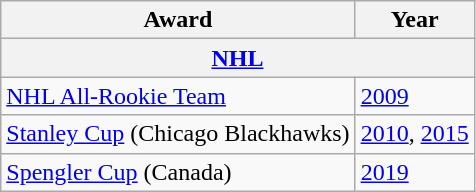<table class="wikitable">
<tr>
<th>Award</th>
<th>Year</th>
</tr>
<tr>
<th colspan="3"><a href='#'>NHL</a></th>
</tr>
<tr>
<td><a href='#'>NHL All-Rookie Team</a></td>
<td><a href='#'>2009</a></td>
</tr>
<tr>
<td><a href='#'>Stanley Cup</a> (Chicago Blackhawks)</td>
<td><a href='#'>2010</a>, <a href='#'>2015</a></td>
</tr>
<tr>
<td><a href='#'>Spengler Cup</a> (Canada)</td>
<td><a href='#'>2019</a></td>
</tr>
</table>
